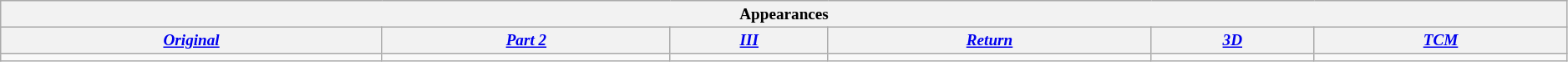<table class="wikitable" style="text-align:center; width:99%; font-size:80%">
<tr>
<th colspan="12" scope="col">Appearances</th>
</tr>
<tr>
<th scope="row"><em><a href='#'>Original</a></em></th>
<th scope="row"><em><a href='#'>Part 2</a></em></th>
<th scope="row"><em><a href='#'>III</a></em></th>
<th scope="row"><em><a href='#'>Return</a></em></th>
<th scope="row"><em><a href='#'>3D</a></em></th>
<th scope="row"><em><a href='#'>TCM</a></em></th>
</tr>
<tr>
<td></td>
<td></td>
<td></td>
<td></td>
<td></td>
<td></td>
</tr>
</table>
